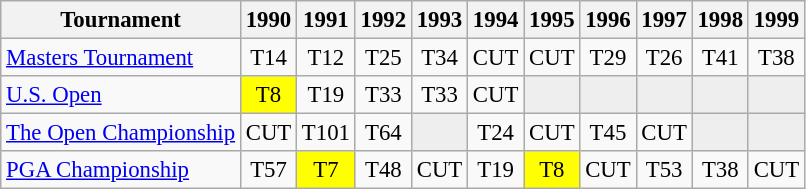<table class="wikitable" style="font-size:95%;text-align:center;">
<tr>
<th>Tournament</th>
<th>1990</th>
<th>1991</th>
<th>1992</th>
<th>1993</th>
<th>1994</th>
<th>1995</th>
<th>1996</th>
<th>1997</th>
<th>1998</th>
<th>1999</th>
</tr>
<tr>
<td align=left><a href='#'>Masters Tournament</a></td>
<td>T14</td>
<td>T12</td>
<td>T25</td>
<td>T34</td>
<td>CUT</td>
<td>CUT</td>
<td>T29</td>
<td>T26</td>
<td>T41</td>
<td>T38</td>
</tr>
<tr>
<td align=left><a href='#'>U.S. Open</a></td>
<td style="background:yellow;">T8</td>
<td>T19</td>
<td>T33</td>
<td>T33</td>
<td>CUT</td>
<td style="background:#eeeeee;"></td>
<td style="background:#eeeeee;"></td>
<td style="background:#eeeeee;"></td>
<td style="background:#eeeeee;"></td>
<td style="background:#eeeeee;"></td>
</tr>
<tr>
<td align=left><a href='#'>The Open Championship</a></td>
<td>CUT</td>
<td>T101</td>
<td>T64</td>
<td style="background:#eeeeee;"></td>
<td>T24</td>
<td>CUT</td>
<td>T45</td>
<td>CUT</td>
<td style="background:#eeeeee;"></td>
<td style="background:#eeeeee;"></td>
</tr>
<tr>
<td align=left><a href='#'>PGA Championship</a></td>
<td>T57</td>
<td style="background:yellow;">T7</td>
<td>T48</td>
<td>CUT</td>
<td>T19</td>
<td style="background:yellow;">T8</td>
<td>CUT</td>
<td>T53</td>
<td>T38</td>
<td>CUT</td>
</tr>
</table>
